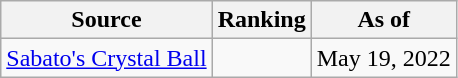<table class="wikitable" style="text-align:center">
<tr>
<th>Source</th>
<th>Ranking</th>
<th>As of</th>
</tr>
<tr>
<td align="left"><a href='#'>Sabato's Crystal Ball</a></td>
<td></td>
<td>May 19, 2022</td>
</tr>
</table>
